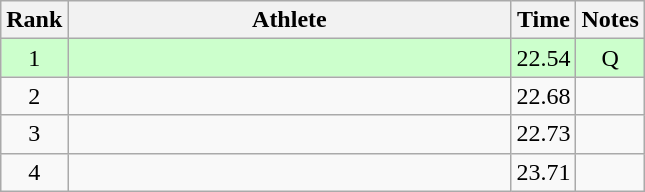<table class="wikitable" style="text-align:center">
<tr>
<th>Rank</th>
<th Style="width:18em">Athlete</th>
<th>Time</th>
<th>Notes</th>
</tr>
<tr style="background:#cfc">
<td>1</td>
<td style="text-align:left"></td>
<td>22.54</td>
<td>Q</td>
</tr>
<tr>
<td>2</td>
<td style="text-align:left"></td>
<td>22.68</td>
<td></td>
</tr>
<tr>
<td>3</td>
<td style="text-align:left"></td>
<td>22.73</td>
<td></td>
</tr>
<tr>
<td>4</td>
<td style="text-align:left"></td>
<td>23.71</td>
<td></td>
</tr>
</table>
